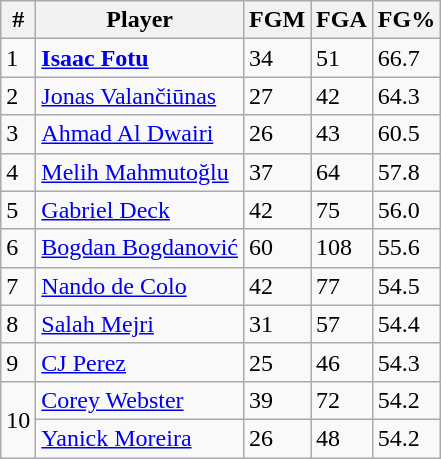<table class=wikitable width=auto>
<tr>
<th>#</th>
<th>Player</th>
<th>FGM</th>
<th>FGA</th>
<th>FG%</th>
</tr>
<tr>
<td>1</td>
<td> <strong><a href='#'>Isaac Fotu</a></strong></td>
<td>34</td>
<td>51</td>
<td>66.7</td>
</tr>
<tr>
<td>2</td>
<td> <a href='#'>Jonas Valančiūnas</a></td>
<td>27</td>
<td>42</td>
<td>64.3</td>
</tr>
<tr>
<td>3</td>
<td> <a href='#'>Ahmad Al Dwairi</a></td>
<td>26</td>
<td>43</td>
<td>60.5</td>
</tr>
<tr>
<td>4</td>
<td> <a href='#'>Melih Mahmutoğlu</a></td>
<td>37</td>
<td>64</td>
<td>57.8</td>
</tr>
<tr>
<td>5</td>
<td> <a href='#'>Gabriel Deck</a></td>
<td>42</td>
<td>75</td>
<td>56.0</td>
</tr>
<tr>
<td>6</td>
<td> <a href='#'>Bogdan Bogdanović</a></td>
<td>60</td>
<td>108</td>
<td>55.6</td>
</tr>
<tr>
<td>7</td>
<td> <a href='#'>Nando de Colo</a></td>
<td>42</td>
<td>77</td>
<td>54.5</td>
</tr>
<tr>
<td>8</td>
<td> <a href='#'>Salah Mejri</a></td>
<td>31</td>
<td>57</td>
<td>54.4</td>
</tr>
<tr>
<td>9</td>
<td> <a href='#'>CJ Perez</a></td>
<td>25</td>
<td>46</td>
<td>54.3</td>
</tr>
<tr>
<td rowspan=2>10</td>
<td> <a href='#'>Corey Webster</a></td>
<td>39</td>
<td>72</td>
<td>54.2</td>
</tr>
<tr>
<td> <a href='#'>Yanick Moreira</a></td>
<td>26</td>
<td>48</td>
<td>54.2</td>
</tr>
</table>
